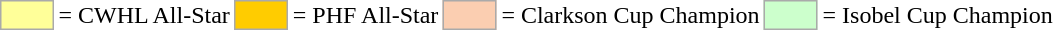<table>
<tr>
<td style="background-color:#FFFF99; border:1px solid #aaaaaa; width:2em;"></td>
<td>= CWHL All-Star</td>
<td style="background-color:#FFCC00; border:1px solid #aaaaaa; width:2em;"></td>
<td>= PHF All-Star</td>
<td style="background-color:#FBCEB1; border:1px solid #aaaaaa; width:2em;"></td>
<td>= Clarkson Cup Champion</td>
<td style="background-color:#CCFFCC; border:1px solid #aaaaaa; width:2em;"></td>
<td>= Isobel Cup Champion</td>
</tr>
</table>
